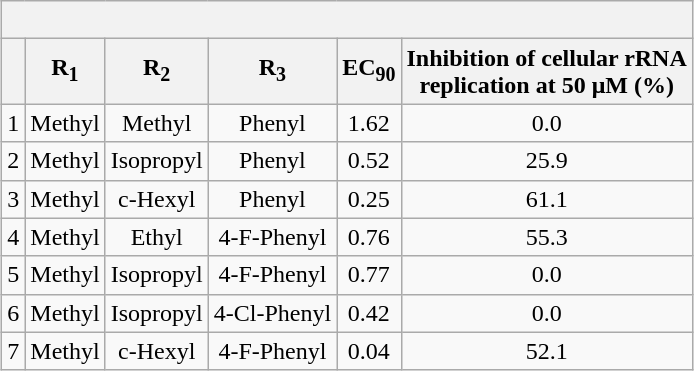<table class="wikitable" style="margin:1em auto; text-align:center;">
<tr>
<th colspan="6"><br></th>
</tr>
<tr>
<th></th>
<th>R<sub>1</sub></th>
<th>R<sub>2</sub></th>
<th>R<sub>3</sub></th>
<th>EC<sub>90</sub></th>
<th>Inhibition of cellular rRNA<br>replication at 50 μM (%)</th>
</tr>
<tr>
<td>1</td>
<td>Methyl</td>
<td>Methyl</td>
<td>Phenyl</td>
<td>1.62</td>
<td>0.0</td>
</tr>
<tr>
<td>2</td>
<td>Methyl</td>
<td>Isopropyl</td>
<td>Phenyl</td>
<td>0.52</td>
<td>25.9</td>
</tr>
<tr>
<td>3</td>
<td>Methyl</td>
<td>c-Hexyl</td>
<td>Phenyl</td>
<td>0.25</td>
<td>61.1</td>
</tr>
<tr>
<td>4</td>
<td>Methyl</td>
<td>Ethyl</td>
<td>4-F-Phenyl</td>
<td>0.76</td>
<td>55.3</td>
</tr>
<tr>
<td>5</td>
<td>Methyl</td>
<td>Isopropyl</td>
<td>4-F-Phenyl</td>
<td>0.77</td>
<td>0.0</td>
</tr>
<tr>
<td>6</td>
<td>Methyl</td>
<td>Isopropyl</td>
<td>4-Cl-Phenyl</td>
<td>0.42</td>
<td>0.0</td>
</tr>
<tr>
<td>7</td>
<td>Methyl</td>
<td>c-Hexyl</td>
<td>4-F-Phenyl</td>
<td>0.04</td>
<td>52.1</td>
</tr>
</table>
